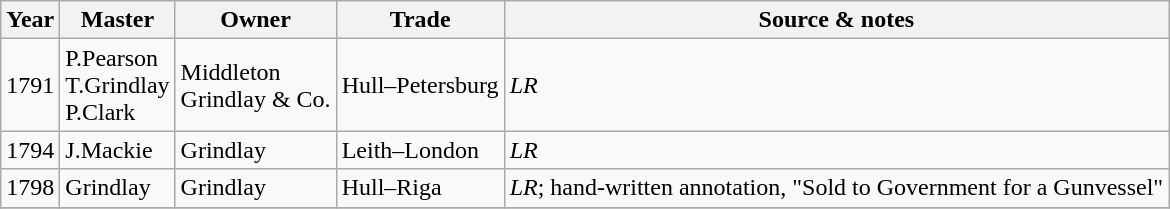<table class="sortable wikitable">
<tr>
<th>Year</th>
<th>Master</th>
<th>Owner</th>
<th>Trade</th>
<th>Source & notes</th>
</tr>
<tr>
<td>1791</td>
<td>P.Pearson<br>T.Grindlay<br>P.Clark</td>
<td>Middleton<br>Grindlay & Co.</td>
<td>Hull–Petersburg</td>
<td><em>LR</em></td>
</tr>
<tr>
<td>1794</td>
<td>J.Mackie</td>
<td>Grindlay</td>
<td>Leith–London</td>
<td><em>LR</em></td>
</tr>
<tr>
<td>1798</td>
<td>Grindlay</td>
<td>Grindlay</td>
<td>Hull–Riga</td>
<td><em>LR</em>; hand-written annotation, "Sold to Government for a Gunvessel"</td>
</tr>
<tr>
</tr>
</table>
